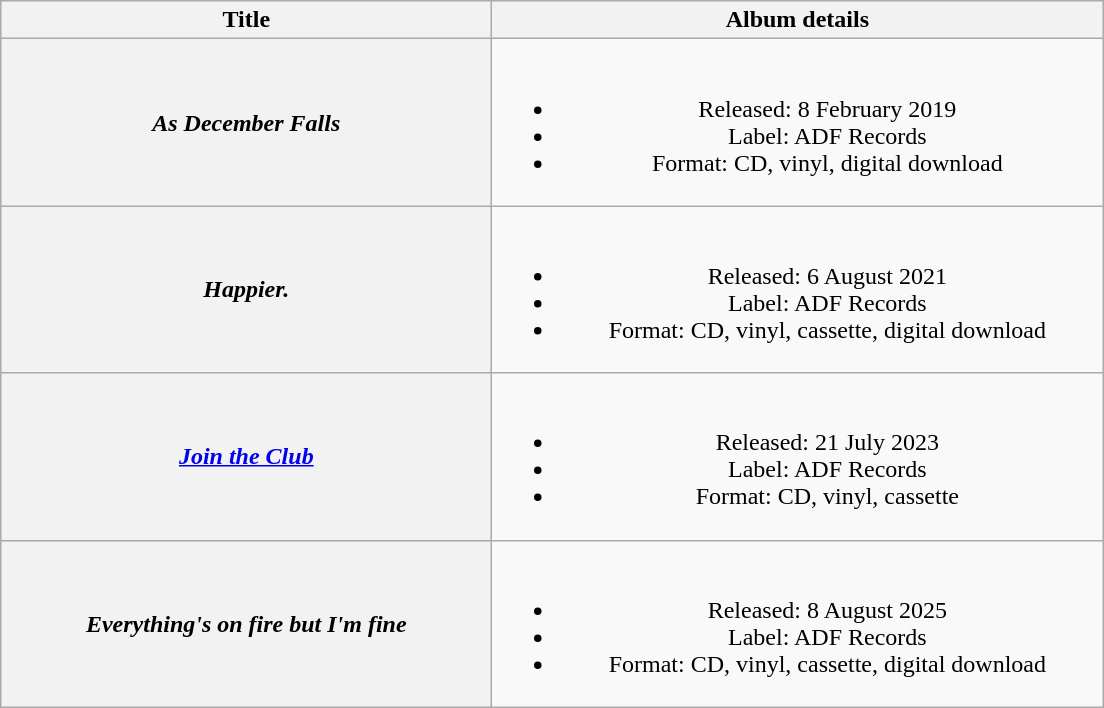<table class="wikitable plainrowheaders" style="text-align:center;">
<tr>
<th scope="col" style="width:20em;">Title</th>
<th scope="col" style="width:25em;">Album details</th>
</tr>
<tr>
<th scope="row"><em>As December Falls</em></th>
<td><br><ul><li>Released: 8 February 2019</li><li>Label: ADF Records</li><li>Format: CD, vinyl, digital download</li></ul></td>
</tr>
<tr>
<th scope="row"><em>Happier.</em></th>
<td><br><ul><li>Released: 6 August 2021</li><li>Label: ADF Records</li><li>Format: CD, vinyl, cassette, digital download</li></ul></td>
</tr>
<tr>
<th scope="row"><em><a href='#'>Join the Club</a></em></th>
<td><br><ul><li>Released: 21 July 2023</li><li>Label: ADF Records</li><li>Format: CD, vinyl, cassette</li></ul></td>
</tr>
<tr>
<th scope="row"><em>Everything's on fire but I'm fine</em></th>
<td><br><ul><li>Released: 8 August 2025</li><li>Label: ADF Records</li><li>Format: CD, vinyl, cassette, digital download</li></ul></td>
</tr>
</table>
